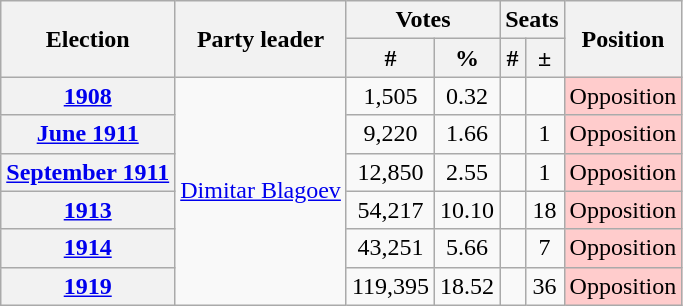<table class="wikitable" style=text-align:center>
<tr>
<th rowspan="2">Election</th>
<th rowspan="2">Party leader</th>
<th colspan="2">Votes</th>
<th colspan="2">Seats</th>
<th rowspan="2">Position</th>
</tr>
<tr>
<th>#</th>
<th>%</th>
<th>#</th>
<th>±</th>
</tr>
<tr>
<th><a href='#'>1908</a></th>
<td rowspan="6"><a href='#'>Dimitar Blagoev</a></td>
<td>1,505</td>
<td>0.32</td>
<td></td>
<td></td>
<td style="background:#fcc;" align=center>Opposition</td>
</tr>
<tr>
<th><a href='#'>June 1911</a></th>
<td>9,220</td>
<td>1.66</td>
<td></td>
<td> 1</td>
<td style="background:#fcc;" align=center>Opposition</td>
</tr>
<tr>
<th><a href='#'>September 1911</a></th>
<td>12,850</td>
<td>2.55</td>
<td></td>
<td> 1</td>
<td style="background:#fcc;" align=center>Opposition</td>
</tr>
<tr>
<th><a href='#'>1913</a></th>
<td>54,217</td>
<td>10.10</td>
<td></td>
<td> 18</td>
<td style="background:#fcc;" align=center>Opposition</td>
</tr>
<tr>
<th><a href='#'>1914</a></th>
<td>43,251</td>
<td>5.66</td>
<td></td>
<td> 7</td>
<td style="background:#fcc;" align=center>Opposition</td>
</tr>
<tr>
<th><a href='#'>1919</a></th>
<td>119,395</td>
<td>18.52</td>
<td></td>
<td> 36</td>
<td style="background:#fcc;" align=center>Opposition</td>
</tr>
</table>
